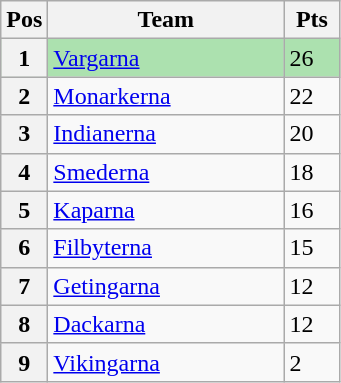<table class="wikitable">
<tr>
<th width=20>Pos</th>
<th width=150>Team</th>
<th width=30>Pts</th>
</tr>
<tr style="background:#ACE1AF;">
<th>1</th>
<td><a href='#'>Vargarna</a></td>
<td>26</td>
</tr>
<tr>
<th>2</th>
<td><a href='#'>Monarkerna</a></td>
<td>22</td>
</tr>
<tr>
<th>3</th>
<td><a href='#'>Indianerna</a></td>
<td>20</td>
</tr>
<tr>
<th>4</th>
<td><a href='#'>Smederna</a></td>
<td>18</td>
</tr>
<tr>
<th>5</th>
<td><a href='#'>Kaparna</a></td>
<td>16</td>
</tr>
<tr>
<th>6</th>
<td><a href='#'>Filbyterna</a></td>
<td>15</td>
</tr>
<tr>
<th>7</th>
<td><a href='#'>Getingarna</a></td>
<td>12</td>
</tr>
<tr>
<th>8</th>
<td><a href='#'>Dackarna</a></td>
<td>12</td>
</tr>
<tr>
<th>9</th>
<td><a href='#'>Vikingarna</a></td>
<td>2</td>
</tr>
</table>
